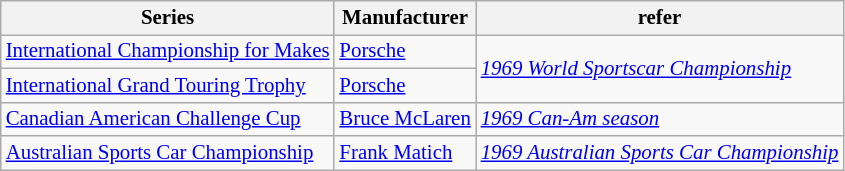<table class="wikitable" style="font-size: 87%;">
<tr>
<th>Series</th>
<th>Manufacturer</th>
<th>refer</th>
</tr>
<tr>
<td><a href='#'>International Championship for Makes</a></td>
<td> <a href='#'>Porsche</a></td>
<td rowspan=2><em><a href='#'>1969 World Sportscar Championship</a></em></td>
</tr>
<tr>
<td><a href='#'>International Grand Touring Trophy</a></td>
<td> <a href='#'>Porsche</a></td>
</tr>
<tr>
<td><a href='#'>Canadian American Challenge Cup</a></td>
<td> <a href='#'>Bruce McLaren</a></td>
<td><em><a href='#'>1969 Can-Am season</a></em></td>
</tr>
<tr>
<td><a href='#'>Australian Sports Car Championship</a></td>
<td> <a href='#'>Frank Matich</a></td>
<td><em><a href='#'>1969 Australian Sports Car Championship</a></em></td>
</tr>
</table>
